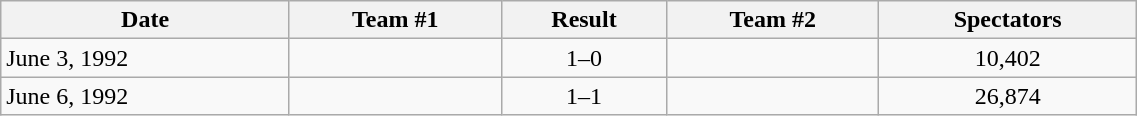<table class="wikitable" style="text-align:left; width:60%;">
<tr>
<th>Date</th>
<th>Team #1</th>
<th>Result</th>
<th>Team #2</th>
<th>Spectators</th>
</tr>
<tr>
<td>June 3, 1992</td>
<td></td>
<td style="text-align:center;">1–0</td>
<td></td>
<td style="text-align:center;">10,402</td>
</tr>
<tr>
<td>June 6, 1992</td>
<td></td>
<td style="text-align:center;">1–1</td>
<td></td>
<td style="text-align:center;">26,874</td>
</tr>
</table>
